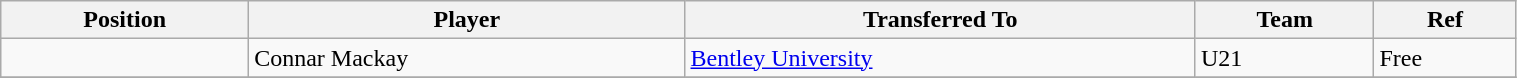<table class="wikitable sortable" style="width:80%; text-align:center; font-size:100%; text-align:left;">
<tr>
<th><strong>Position</strong></th>
<th><strong>Player</strong></th>
<th><strong>Transferred To</strong></th>
<th><strong>Team</strong></th>
<th><strong>Ref</strong></th>
</tr>
<tr>
<td></td>
<td> Connar Mackay</td>
<td> <a href='#'>Bentley University</a></td>
<td>U21</td>
<td>Free</td>
</tr>
<tr>
</tr>
</table>
